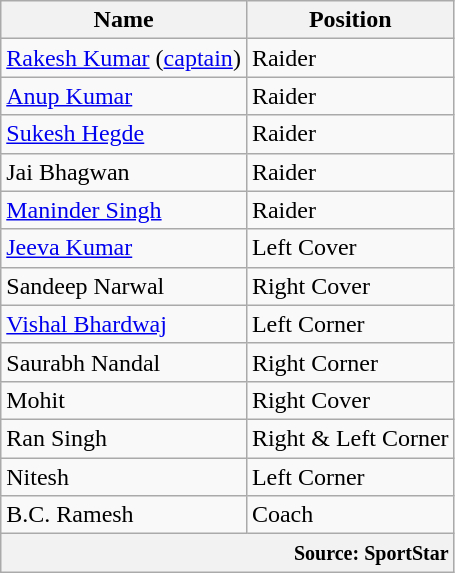<table class="wikitable sortable" style="text-align: left">
<tr>
<th style="text-align:center;">Name</th>
<th style="text-align:center;">Position</th>
</tr>
<tr>
<td><a href='#'>Rakesh Kumar</a> (<a href='#'>captain</a>)</td>
<td>Raider</td>
</tr>
<tr>
<td><a href='#'>Anup Kumar</a></td>
<td>Raider</td>
</tr>
<tr>
<td><a href='#'>Sukesh Hegde</a></td>
<td>Raider</td>
</tr>
<tr>
<td>Jai Bhagwan</td>
<td>Raider</td>
</tr>
<tr>
<td><a href='#'>Maninder Singh</a></td>
<td>Raider</td>
</tr>
<tr>
<td><a href='#'>Jeeva Kumar</a></td>
<td>Left Cover</td>
</tr>
<tr>
<td>Sandeep Narwal</td>
<td>Right Cover</td>
</tr>
<tr>
<td><a href='#'>Vishal Bhardwaj</a></td>
<td>Left Corner</td>
</tr>
<tr>
<td>Saurabh Nandal</td>
<td>Right Corner</td>
</tr>
<tr>
<td>Mohit</td>
<td>Right Cover</td>
</tr>
<tr>
<td>Ran Singh</td>
<td>Right & Left Corner</td>
</tr>
<tr>
<td>Nitesh</td>
<td>Left Corner</td>
</tr>
<tr>
<td>B.C. Ramesh</td>
<td>Coach</td>
</tr>
<tr>
<th colspan="6" style="text-align:right;"><small>Source: SportStar</small></th>
</tr>
</table>
